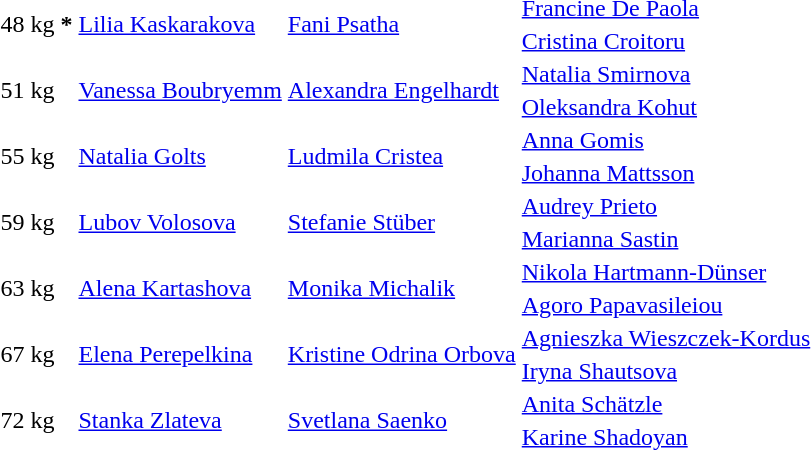<table>
<tr>
<td rowspan=2>48 kg <strong>*</strong></td>
<td rowspan=2><a href='#'>Lilia Kaskarakova</a> <br></td>
<td rowspan=2><a href='#'>Fani Psatha</a> <br></td>
<td><a href='#'>Francine De Paola</a> <br></td>
</tr>
<tr>
<td><a href='#'>Cristina Croitoru</a> <br></td>
</tr>
<tr>
<td rowspan=2>51 kg</td>
<td rowspan=2><a href='#'>Vanessa Boubryemm</a> <br></td>
<td rowspan=2><a href='#'>Alexandra Engelhardt</a> <br></td>
<td><a href='#'>Natalia Smirnova</a> <br></td>
</tr>
<tr>
<td><a href='#'>Oleksandra Kohut</a> <br></td>
</tr>
<tr>
<td rowspan=2>55 kg</td>
<td rowspan=2><a href='#'>Natalia Golts</a> <br></td>
<td rowspan=2><a href='#'>Ludmila Cristea</a> <br></td>
<td><a href='#'>Anna Gomis</a> <br></td>
</tr>
<tr>
<td><a href='#'>Johanna Mattsson</a> <br></td>
</tr>
<tr>
<td rowspan=2>59 kg</td>
<td rowspan=2><a href='#'>Lubov Volosova</a> <br></td>
<td rowspan=2><a href='#'>Stefanie Stüber</a> <br></td>
<td><a href='#'>Audrey Prieto</a> <br></td>
</tr>
<tr>
<td><a href='#'>Marianna Sastin</a> <br></td>
</tr>
<tr>
<td rowspan=2>63 kg</td>
<td rowspan=2><a href='#'>Alena Kartashova</a> <br></td>
<td rowspan=2><a href='#'>Monika Michalik</a> <br></td>
<td><a href='#'>Nikola Hartmann-Dünser</a> <br></td>
</tr>
<tr>
<td><a href='#'>Agoro Papavasileiou</a> <br></td>
</tr>
<tr>
<td rowspan=2>67 kg</td>
<td rowspan=2><a href='#'>Elena Perepelkina</a> <br></td>
<td rowspan=2><a href='#'>Kristine Odrina Orbova</a> <br></td>
<td><a href='#'>Agnieszka Wieszczek-Kordus</a> <br></td>
</tr>
<tr>
<td><a href='#'>Iryna Shautsova</a> <br></td>
</tr>
<tr>
<td rowspan=2>72 kg</td>
<td rowspan=2><a href='#'>Stanka Zlateva</a> <br></td>
<td rowspan=2><a href='#'>Svetlana Saenko</a> <br></td>
<td><a href='#'>Anita Schätzle</a> <br></td>
</tr>
<tr>
<td><a href='#'>Karine Shadoyan</a> <br></td>
</tr>
</table>
